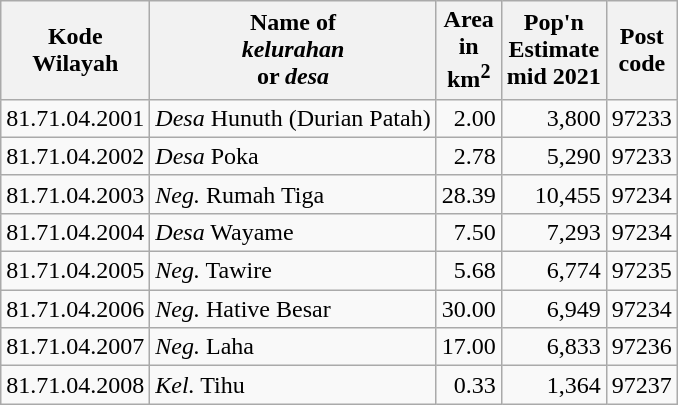<table class="sortable wikitable">
<tr>
<th>Kode <br>Wilayah</th>
<th>Name of<br><em>kelurahan</em><br>or <em>desa</em></th>
<th>Area <br>in<br>km<sup>2</sup></th>
<th>Pop'n<br>Estimate<br>mid 2021</th>
<th>Post<br>code</th>
</tr>
<tr>
<td>81.71.04.2001</td>
<td><em>Desa</em> Hunuth (Durian Patah)</td>
<td align="right">2.00</td>
<td align="right">3,800</td>
<td>97233</td>
</tr>
<tr>
<td>81.71.04.2002</td>
<td><em>Desa</em> Poka</td>
<td align="right">2.78</td>
<td align="right">5,290</td>
<td>97233</td>
</tr>
<tr>
<td>81.71.04.2003</td>
<td><em>Neg.</em> Rumah Tiga</td>
<td align="right">28.39</td>
<td align="right">10,455</td>
<td>97234</td>
</tr>
<tr>
<td>81.71.04.2004</td>
<td><em>Desa</em> Wayame</td>
<td align="right">7.50</td>
<td align="right">7,293</td>
<td>97234</td>
</tr>
<tr>
<td>81.71.04.2005</td>
<td><em>Neg.</em> Tawire</td>
<td align="right">5.68</td>
<td align="right">6,774</td>
<td>97235</td>
</tr>
<tr>
<td>81.71.04.2006</td>
<td><em>Neg.</em> Hative Besar</td>
<td align="right">30.00</td>
<td align="right">6,949</td>
<td>97234</td>
</tr>
<tr>
<td>81.71.04.2007</td>
<td><em>Neg.</em> Laha</td>
<td align="right">17.00</td>
<td align="right">6,833</td>
<td>97236</td>
</tr>
<tr>
<td>81.71.04.2008</td>
<td><em>Kel.</em> Tihu</td>
<td align="right">0.33</td>
<td align="right">1,364</td>
<td>97237</td>
</tr>
</table>
